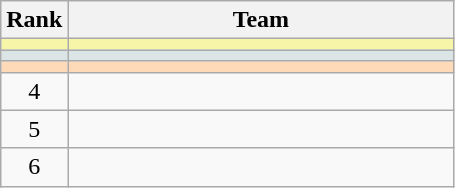<table class="wikitable">
<tr>
<th width=30>Rank</th>
<th width=250>Team</th>
</tr>
<tr bgcolor="F7F6A8">
<td align=center></td>
<td><strong></strong></td>
</tr>
<tr bgcolor="DCE5E5">
<td align=center></td>
<td><strong></strong></td>
</tr>
<tr bgcolor="FFDAB9">
<td align=center></td>
<td><strong></strong></td>
</tr>
<tr>
<td align=center>4</td>
<td></td>
</tr>
<tr>
<td align=center>5</td>
<td></td>
</tr>
<tr>
<td align=center>6</td>
<td></td>
</tr>
</table>
